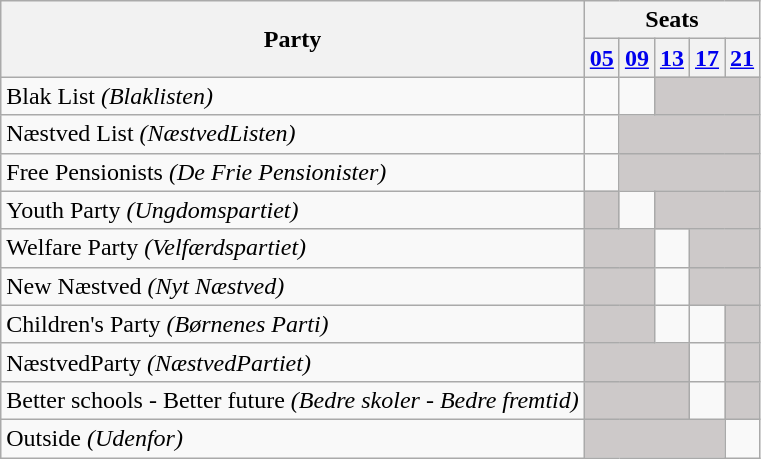<table class="wikitable">
<tr>
<th rowspan=2>Party</th>
<th colspan=11>Seats</th>
</tr>
<tr>
<th><a href='#'>05</a></th>
<th><a href='#'>09</a></th>
<th><a href='#'>13</a></th>
<th><a href='#'>17</a></th>
<th><a href='#'>21</a></th>
</tr>
<tr>
<td>Blak List <em>(Blaklisten)</em></td>
<td></td>
<td></td>
<td style="background:#CDC9C9;" colspan=3></td>
</tr>
<tr>
<td>Næstved List <em>(NæstvedListen)</em></td>
<td></td>
<td style="background:#CDC9C9;" colspan=4></td>
</tr>
<tr>
<td>Free Pensionists <em>(De Frie Pensionister)</em></td>
<td></td>
<td style="background:#CDC9C9;" colspan=4></td>
</tr>
<tr>
<td>Youth Party <em>(Ungdomspartiet)</em></td>
<td style="background:#CDC9C9;"></td>
<td></td>
<td style="background:#CDC9C9;" colspan=3></td>
</tr>
<tr>
<td>Welfare Party <em>(Velfærdspartiet)</em></td>
<td style="background:#CDC9C9;" colspan=2></td>
<td></td>
<td style="background:#CDC9C9;" colspan=2></td>
</tr>
<tr>
<td>New Næstved <em>(Nyt Næstved)</em></td>
<td style="background:#CDC9C9;" colspan=2></td>
<td></td>
<td style="background:#CDC9C9;" colspan=2></td>
</tr>
<tr>
<td>Children's Party <em>(Børnenes Parti)</em></td>
<td style="background:#CDC9C9;" colspan=2></td>
<td></td>
<td></td>
<td style="background:#CDC9C9;"></td>
</tr>
<tr>
<td>NæstvedParty <em>(NæstvedPartiet)</em></td>
<td style="background:#CDC9C9;" colspan=3></td>
<td></td>
<td style="background:#CDC9C9;"></td>
</tr>
<tr>
<td>Better schools - Better future <em>(Bedre skoler - Bedre fremtid)</em></td>
<td style="background:#CDC9C9;" colspan=3></td>
<td></td>
<td style="background:#CDC9C9;"></td>
</tr>
<tr>
<td>Outside <em>(Udenfor)</em></td>
<td style="background:#CDC9C9;" colspan=4></td>
<td></td>
</tr>
</table>
